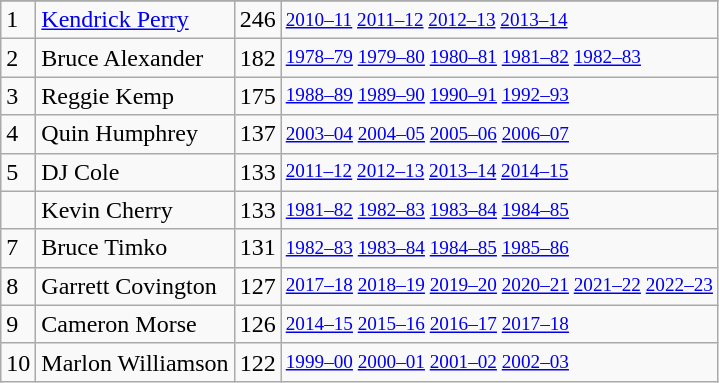<table class="wikitable">
<tr>
</tr>
<tr>
<td>1</td>
<td><a href='#'>Kendrick Perry</a></td>
<td>246</td>
<td style="font-size:80%;"><a href='#'>2010–11</a> <a href='#'>2011–12</a> <a href='#'>2012–13</a> <a href='#'>2013–14</a></td>
</tr>
<tr>
<td>2</td>
<td>Bruce Alexander</td>
<td>182</td>
<td style="font-size:80%;"><a href='#'>1978–79</a> <a href='#'>1979–80</a> <a href='#'>1980–81</a> <a href='#'>1981–82</a> <a href='#'>1982–83</a></td>
</tr>
<tr>
<td>3</td>
<td>Reggie Kemp</td>
<td>175</td>
<td style="font-size:80%;"><a href='#'>1988–89</a> <a href='#'>1989–90</a> <a href='#'>1990–91</a> <a href='#'>1992–93</a></td>
</tr>
<tr>
<td>4</td>
<td>Quin Humphrey</td>
<td>137</td>
<td style="font-size:80%;"><a href='#'>2003–04</a> <a href='#'>2004–05</a> <a href='#'>2005–06</a> <a href='#'>2006–07</a></td>
</tr>
<tr>
<td>5</td>
<td>DJ Cole</td>
<td>133</td>
<td style="font-size:80%;"><a href='#'>2011–12</a> <a href='#'>2012–13</a> <a href='#'>2013–14</a> <a href='#'>2014–15</a></td>
</tr>
<tr>
<td></td>
<td>Kevin Cherry</td>
<td>133</td>
<td style="font-size:80%;"><a href='#'>1981–82</a> <a href='#'>1982–83</a> <a href='#'>1983–84</a> <a href='#'>1984–85</a></td>
</tr>
<tr>
<td>7</td>
<td>Bruce Timko</td>
<td>131</td>
<td style="font-size:80%;"><a href='#'>1982–83</a> <a href='#'>1983–84</a> <a href='#'>1984–85</a> <a href='#'>1985–86</a></td>
</tr>
<tr>
<td>8</td>
<td>Garrett Covington</td>
<td>127</td>
<td style="font-size:80%;"><a href='#'>2017–18</a> <a href='#'>2018–19</a> <a href='#'>2019–20</a> <a href='#'>2020–21</a> <a href='#'>2021–22</a> <a href='#'>2022–23</a></td>
</tr>
<tr>
<td>9</td>
<td>Cameron Morse</td>
<td>126</td>
<td style="font-size:80%;"><a href='#'>2014–15</a> <a href='#'>2015–16</a> <a href='#'>2016–17</a> <a href='#'>2017–18</a></td>
</tr>
<tr>
<td>10</td>
<td>Marlon Williamson</td>
<td>122</td>
<td style="font-size:80%;"><a href='#'>1999–00</a> <a href='#'>2000–01</a> <a href='#'>2001–02</a> <a href='#'>2002–03</a></td>
</tr>
</table>
